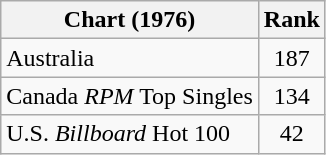<table class="wikitable sortable">
<tr>
<th align="left">Chart (1976)</th>
<th style="text-align:center;">Rank</th>
</tr>
<tr>
<td>Australia </td>
<td style="text-align:center;">187</td>
</tr>
<tr>
<td>Canada <em>RPM</em> Top Singles </td>
<td style="text-align:center;">134</td>
</tr>
<tr>
<td>U.S. <em>Billboard</em> Hot 100 </td>
<td style="text-align:center;">42</td>
</tr>
</table>
